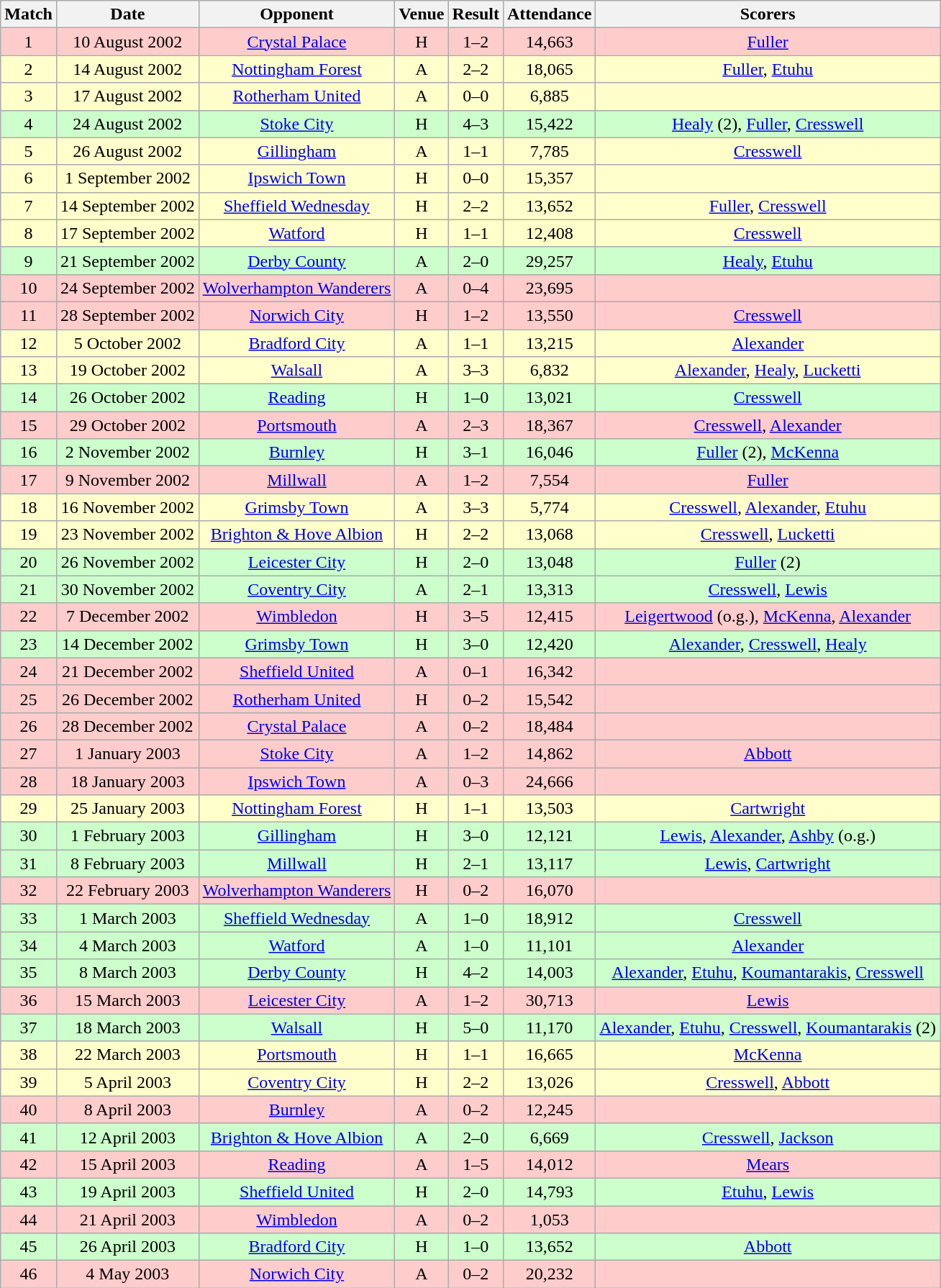<table class="wikitable" style="font-size:100%; text-align:center">
<tr>
<th>Match</th>
<th>Date</th>
<th>Opponent</th>
<th>Venue</th>
<th>Result</th>
<th>Attendance</th>
<th>Scorers</th>
</tr>
<tr style="background: #FFCCCC;">
<td>1</td>
<td>10 August 2002</td>
<td><a href='#'>Crystal Palace</a></td>
<td>H</td>
<td>1–2</td>
<td>14,663</td>
<td><a href='#'>Fuller</a></td>
</tr>
<tr style="background: #FFFFCC;">
<td>2</td>
<td>14 August 2002</td>
<td><a href='#'>Nottingham Forest</a></td>
<td>A</td>
<td>2–2</td>
<td>18,065</td>
<td><a href='#'>Fuller</a>, <a href='#'>Etuhu</a></td>
</tr>
<tr style="background: #FFFFCC;">
<td>3</td>
<td>17 August 2002</td>
<td><a href='#'>Rotherham United</a></td>
<td>A</td>
<td>0–0</td>
<td>6,885</td>
<td></td>
</tr>
<tr style="background: #CCFFCC;">
<td>4</td>
<td>24 August 2002</td>
<td><a href='#'>Stoke City</a></td>
<td>H</td>
<td>4–3</td>
<td>15,422</td>
<td><a href='#'>Healy</a> (2), <a href='#'>Fuller</a>, <a href='#'>Cresswell</a></td>
</tr>
<tr style="background: #FFFFCC;">
<td>5</td>
<td>26 August 2002</td>
<td><a href='#'>Gillingham</a></td>
<td>A</td>
<td>1–1</td>
<td>7,785</td>
<td><a href='#'>Cresswell</a></td>
</tr>
<tr style="background: #FFFFCC;">
<td>6</td>
<td>1 September 2002</td>
<td><a href='#'>Ipswich Town</a></td>
<td>H</td>
<td>0–0</td>
<td>15,357</td>
<td></td>
</tr>
<tr style="background: #FFFFCC;">
<td>7</td>
<td>14 September 2002</td>
<td><a href='#'>Sheffield Wednesday</a></td>
<td>H</td>
<td>2–2</td>
<td>13,652</td>
<td><a href='#'>Fuller</a>, <a href='#'>Cresswell</a></td>
</tr>
<tr style="background: #FFFFCC;">
<td>8</td>
<td>17 September 2002</td>
<td><a href='#'>Watford</a></td>
<td>H</td>
<td>1–1</td>
<td>12,408</td>
<td><a href='#'>Cresswell</a></td>
</tr>
<tr style="background: #CCFFCC;">
<td>9</td>
<td>21 September 2002</td>
<td><a href='#'>Derby County</a></td>
<td>A</td>
<td>2–0</td>
<td>29,257</td>
<td><a href='#'>Healy</a>, <a href='#'>Etuhu</a></td>
</tr>
<tr style="background: #FFCCCC;">
<td>10</td>
<td>24 September 2002</td>
<td><a href='#'>Wolverhampton Wanderers</a></td>
<td>A</td>
<td>0–4</td>
<td>23,695</td>
<td></td>
</tr>
<tr style="background: #FFCCCC;">
<td>11</td>
<td>28 September 2002</td>
<td><a href='#'>Norwich City</a></td>
<td>H</td>
<td>1–2</td>
<td>13,550</td>
<td><a href='#'>Cresswell</a></td>
</tr>
<tr style="background: #FFFFCC;">
<td>12</td>
<td>5 October 2002</td>
<td><a href='#'>Bradford City</a></td>
<td>A</td>
<td>1–1</td>
<td>13,215</td>
<td><a href='#'>Alexander</a></td>
</tr>
<tr style="background: #FFFFCC;">
<td>13</td>
<td>19 October 2002</td>
<td><a href='#'>Walsall</a></td>
<td>A</td>
<td>3–3</td>
<td>6,832</td>
<td><a href='#'>Alexander</a>, <a href='#'>Healy</a>, <a href='#'>Lucketti</a></td>
</tr>
<tr style="background: #CCFFCC;">
<td>14</td>
<td>26 October 2002</td>
<td><a href='#'>Reading</a></td>
<td>H</td>
<td>1–0</td>
<td>13,021</td>
<td><a href='#'>Cresswell</a></td>
</tr>
<tr style="background: #FFCCCC;">
<td>15</td>
<td>29 October 2002</td>
<td><a href='#'>Portsmouth</a></td>
<td>A</td>
<td>2–3</td>
<td>18,367</td>
<td><a href='#'>Cresswell</a>, <a href='#'>Alexander</a></td>
</tr>
<tr style="background: #CCFFCC;">
<td>16</td>
<td>2 November 2002</td>
<td><a href='#'>Burnley</a></td>
<td>H</td>
<td>3–1</td>
<td>16,046</td>
<td><a href='#'>Fuller</a> (2), <a href='#'>McKenna</a></td>
</tr>
<tr style="background: #FFCCCC;">
<td>17</td>
<td>9 November 2002</td>
<td><a href='#'>Millwall</a></td>
<td>A</td>
<td>1–2</td>
<td>7,554</td>
<td><a href='#'>Fuller</a></td>
</tr>
<tr style="background: #FFFFCC;">
<td>18</td>
<td>16 November 2002</td>
<td><a href='#'>Grimsby Town</a></td>
<td>A</td>
<td>3–3</td>
<td>5,774</td>
<td><a href='#'>Cresswell</a>, <a href='#'>Alexander</a>, <a href='#'>Etuhu</a></td>
</tr>
<tr style="background: #FFFFCC;">
<td>19</td>
<td>23 November 2002</td>
<td><a href='#'>Brighton & Hove Albion</a></td>
<td>H</td>
<td>2–2</td>
<td>13,068</td>
<td><a href='#'>Cresswell</a>, <a href='#'>Lucketti</a></td>
</tr>
<tr style="background: #CCFFCC;">
<td>20</td>
<td>26 November 2002</td>
<td><a href='#'>Leicester City</a></td>
<td>H</td>
<td>2–0</td>
<td>13,048</td>
<td><a href='#'>Fuller</a> (2)</td>
</tr>
<tr style="background: #CCFFCC;">
<td>21</td>
<td>30 November 2002</td>
<td><a href='#'>Coventry City</a></td>
<td>A</td>
<td>2–1</td>
<td>13,313</td>
<td><a href='#'>Cresswell</a>, <a href='#'>Lewis</a></td>
</tr>
<tr style="background: #FFCCCC;">
<td>22</td>
<td>7 December 2002</td>
<td><a href='#'>Wimbledon</a></td>
<td>H</td>
<td>3–5</td>
<td>12,415</td>
<td><a href='#'>Leigertwood</a> (o.g.), <a href='#'>McKenna</a>, <a href='#'>Alexander</a></td>
</tr>
<tr style="background: #CCFFCC;">
<td>23</td>
<td>14 December 2002</td>
<td><a href='#'>Grimsby Town</a></td>
<td>H</td>
<td>3–0</td>
<td>12,420</td>
<td><a href='#'>Alexander</a>, <a href='#'>Cresswell</a>, <a href='#'>Healy</a></td>
</tr>
<tr style="background: #FFCCCC;">
<td>24</td>
<td>21 December 2002</td>
<td><a href='#'>Sheffield United</a></td>
<td>A</td>
<td>0–1</td>
<td>16,342</td>
<td></td>
</tr>
<tr style="background: #FFCCCC;">
<td>25</td>
<td>26 December 2002</td>
<td><a href='#'>Rotherham United</a></td>
<td>H</td>
<td>0–2</td>
<td>15,542</td>
<td></td>
</tr>
<tr style="background: #FFCCCC;">
<td>26</td>
<td>28 December 2002</td>
<td><a href='#'>Crystal Palace</a></td>
<td>A</td>
<td>0–2</td>
<td>18,484</td>
<td></td>
</tr>
<tr style="background: #FFCCCC;">
<td>27</td>
<td>1 January 2003</td>
<td><a href='#'>Stoke City</a></td>
<td>A</td>
<td>1–2</td>
<td>14,862</td>
<td><a href='#'>Abbott</a></td>
</tr>
<tr style="background: #FFCCCC;">
<td>28</td>
<td>18 January 2003</td>
<td><a href='#'>Ipswich Town</a></td>
<td>A</td>
<td>0–3</td>
<td>24,666</td>
<td></td>
</tr>
<tr style="background: #FFFFCC;">
<td>29</td>
<td>25 January 2003</td>
<td><a href='#'>Nottingham Forest</a></td>
<td>H</td>
<td>1–1</td>
<td>13,503</td>
<td><a href='#'>Cartwright</a></td>
</tr>
<tr style="background: #CCFFCC;">
<td>30</td>
<td>1 February 2003</td>
<td><a href='#'>Gillingham</a></td>
<td>H</td>
<td>3–0</td>
<td>12,121</td>
<td><a href='#'>Lewis</a>, <a href='#'>Alexander</a>, <a href='#'>Ashby</a> (o.g.)</td>
</tr>
<tr style="background: #CCFFCC;">
<td>31</td>
<td>8 February 2003</td>
<td><a href='#'>Millwall</a></td>
<td>H</td>
<td>2–1</td>
<td>13,117</td>
<td><a href='#'>Lewis</a>, <a href='#'>Cartwright</a></td>
</tr>
<tr style="background: #FFCCCC;">
<td>32</td>
<td>22 February 2003</td>
<td><a href='#'>Wolverhampton Wanderers</a></td>
<td>H</td>
<td>0–2</td>
<td>16,070</td>
<td></td>
</tr>
<tr style="background: #CCFFCC;">
<td>33</td>
<td>1 March 2003</td>
<td><a href='#'>Sheffield Wednesday</a></td>
<td>A</td>
<td>1–0</td>
<td>18,912</td>
<td><a href='#'>Cresswell</a></td>
</tr>
<tr style="background: #CCFFCC;">
<td>34</td>
<td>4 March 2003</td>
<td><a href='#'>Watford</a></td>
<td>A</td>
<td>1–0</td>
<td>11,101</td>
<td><a href='#'>Alexander</a></td>
</tr>
<tr style="background: #CCFFCC;">
<td>35</td>
<td>8 March 2003</td>
<td><a href='#'>Derby County</a></td>
<td>H</td>
<td>4–2</td>
<td>14,003</td>
<td><a href='#'>Alexander</a>, <a href='#'>Etuhu</a>, <a href='#'>Koumantarakis</a>, <a href='#'>Cresswell</a></td>
</tr>
<tr style="background: #FFCCCC;">
<td>36</td>
<td>15 March 2003</td>
<td><a href='#'>Leicester City</a></td>
<td>A</td>
<td>1–2</td>
<td>30,713</td>
<td><a href='#'>Lewis</a></td>
</tr>
<tr style="background: #CCFFCC;">
<td>37</td>
<td>18 March 2003</td>
<td><a href='#'>Walsall</a></td>
<td>H</td>
<td>5–0</td>
<td>11,170</td>
<td><a href='#'>Alexander</a>, <a href='#'>Etuhu</a>, <a href='#'>Cresswell</a>, <a href='#'>Koumantarakis</a> (2)</td>
</tr>
<tr style="background: #FFFFCC;">
<td>38</td>
<td>22 March 2003</td>
<td><a href='#'>Portsmouth</a></td>
<td>H</td>
<td>1–1</td>
<td>16,665</td>
<td><a href='#'>McKenna</a></td>
</tr>
<tr style="background: #FFFFCC;">
<td>39</td>
<td>5 April 2003</td>
<td><a href='#'>Coventry City</a></td>
<td>H</td>
<td>2–2</td>
<td>13,026</td>
<td><a href='#'>Cresswell</a>, <a href='#'>Abbott</a></td>
</tr>
<tr style="background: #FFCCCC;">
<td>40</td>
<td>8 April 2003</td>
<td><a href='#'>Burnley</a></td>
<td>A</td>
<td>0–2</td>
<td>12,245</td>
<td></td>
</tr>
<tr style="background: #CCFFCC;">
<td>41</td>
<td>12 April 2003</td>
<td><a href='#'>Brighton & Hove Albion</a></td>
<td>A</td>
<td>2–0</td>
<td>6,669</td>
<td><a href='#'>Cresswell</a>, <a href='#'>Jackson</a></td>
</tr>
<tr style="background: #FFCCCC;">
<td>42</td>
<td>15 April 2003</td>
<td><a href='#'>Reading</a></td>
<td>A</td>
<td>1–5</td>
<td>14,012</td>
<td><a href='#'>Mears</a></td>
</tr>
<tr style="background: #CCFFCC;">
<td>43</td>
<td>19 April 2003</td>
<td><a href='#'>Sheffield United</a></td>
<td>H</td>
<td>2–0</td>
<td>14,793</td>
<td><a href='#'>Etuhu</a>, <a href='#'>Lewis</a></td>
</tr>
<tr style="background: #FFCCCC;">
<td>44</td>
<td>21 April 2003</td>
<td><a href='#'>Wimbledon</a></td>
<td>A</td>
<td>0–2</td>
<td>1,053</td>
<td></td>
</tr>
<tr style="background: #CCFFCC;">
<td>45</td>
<td>26 April 2003</td>
<td><a href='#'>Bradford City</a></td>
<td>H</td>
<td>1–0</td>
<td>13,652</td>
<td><a href='#'>Abbott</a></td>
</tr>
<tr style="background: #FFCCCC;">
<td>46</td>
<td>4 May 2003</td>
<td><a href='#'>Norwich City</a></td>
<td>A</td>
<td>0–2</td>
<td>20,232</td>
<td></td>
</tr>
</table>
